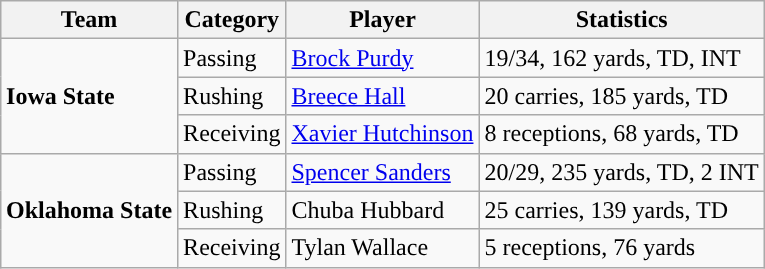<table class="wikitable" style="float: right;">
<tr>
<th>Team</th>
<th>Category</th>
<th>Player</th>
<th>Statistics</th>
</tr>
<tr>
<td rowspan=3><strong>Iowa State</strong></td>
<td>Passing</td>
<td><a href='#'>Brock Purdy</a></td>
<td>19/34, 162 yards, TD, INT</td>
</tr>
<tr>
<td>Rushing</td>
<td><a href='#'>Breece Hall</a></td>
<td>20 carries, 185 yards, TD</td>
</tr>
<tr>
<td>Receiving</td>
<td><a href='#'>Xavier Hutchinson</a></td>
<td>8 receptions, 68 yards, TD</td>
</tr>
<tr>
<td rowspan=3><strong>Oklahoma State</strong></td>
<td>Passing</td>
<td><a href='#'>Spencer Sanders</a></td>
<td>20/29, 235 yards, TD, 2 INT</td>
</tr>
<tr>
<td>Rushing</td>
<td>Chuba Hubbard</td>
<td>25 carries, 139 yards, TD</td>
</tr>
<tr>
<td>Receiving</td>
<td>Tylan Wallace</td>
<td>5 receptions, 76 yards</td>
</tr>
</table>
